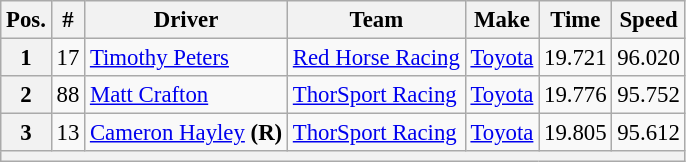<table class="wikitable" style="font-size:95%">
<tr>
<th>Pos.</th>
<th>#</th>
<th>Driver</th>
<th>Team</th>
<th>Make</th>
<th>Time</th>
<th>Speed</th>
</tr>
<tr>
<th>1</th>
<td>17</td>
<td><a href='#'>Timothy Peters</a></td>
<td><a href='#'>Red Horse Racing</a></td>
<td><a href='#'>Toyota</a></td>
<td>19.721</td>
<td>96.020</td>
</tr>
<tr>
<th>2</th>
<td>88</td>
<td><a href='#'>Matt Crafton</a></td>
<td><a href='#'>ThorSport Racing</a></td>
<td><a href='#'>Toyota</a></td>
<td>19.776</td>
<td>95.752</td>
</tr>
<tr>
<th>3</th>
<td>13</td>
<td><a href='#'>Cameron Hayley</a> <strong>(R)</strong></td>
<td><a href='#'>ThorSport Racing</a></td>
<td><a href='#'>Toyota</a></td>
<td>19.805</td>
<td>95.612</td>
</tr>
<tr>
<th colspan="7"></th>
</tr>
</table>
